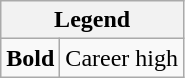<table class="wikitable mw-collapsible mw-collapsed">
<tr>
<th colspan="2">Legend</th>
</tr>
<tr>
<td><strong>Bold</strong></td>
<td>Career high</td>
</tr>
</table>
